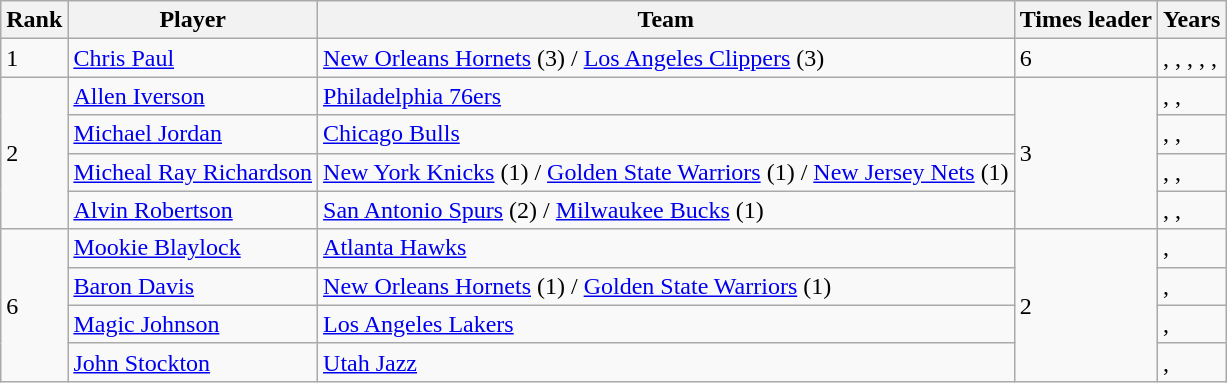<table class="wikitable">
<tr>
<th>Rank</th>
<th>Player</th>
<th>Team</th>
<th>Times leader</th>
<th>Years</th>
</tr>
<tr>
<td>1</td>
<td><a href='#'>Chris Paul</a></td>
<td><a href='#'>New Orleans Hornets</a> (3) / <a href='#'>Los Angeles Clippers</a> (3)</td>
<td>6</td>
<td>, , , , , </td>
</tr>
<tr>
<td rowspan="4">2</td>
<td><a href='#'>Allen Iverson</a></td>
<td><a href='#'>Philadelphia 76ers</a></td>
<td rowspan="4">3</td>
<td>, , </td>
</tr>
<tr>
<td><a href='#'>Michael Jordan</a></td>
<td><a href='#'>Chicago Bulls</a></td>
<td>, , </td>
</tr>
<tr>
<td><a href='#'>Micheal Ray Richardson</a></td>
<td><a href='#'>New York Knicks</a> (1) / <a href='#'>Golden State Warriors</a> (1) / <a href='#'>New Jersey Nets</a> (1)</td>
<td>, , </td>
</tr>
<tr>
<td><a href='#'>Alvin Robertson</a></td>
<td><a href='#'>San Antonio Spurs</a> (2) / <a href='#'>Milwaukee Bucks</a> (1)</td>
<td>, , </td>
</tr>
<tr>
<td rowspan="4">6</td>
<td><a href='#'>Mookie Blaylock</a></td>
<td><a href='#'>Atlanta Hawks</a></td>
<td rowspan="4">2</td>
<td>, </td>
</tr>
<tr>
<td><a href='#'>Baron Davis</a></td>
<td><a href='#'>New Orleans Hornets</a> (1) / <a href='#'>Golden State Warriors</a> (1)</td>
<td>, </td>
</tr>
<tr>
<td><a href='#'>Magic Johnson</a></td>
<td><a href='#'>Los Angeles Lakers</a></td>
<td>, </td>
</tr>
<tr>
<td><a href='#'>John Stockton</a></td>
<td><a href='#'>Utah Jazz</a></td>
<td>, </td>
</tr>
</table>
